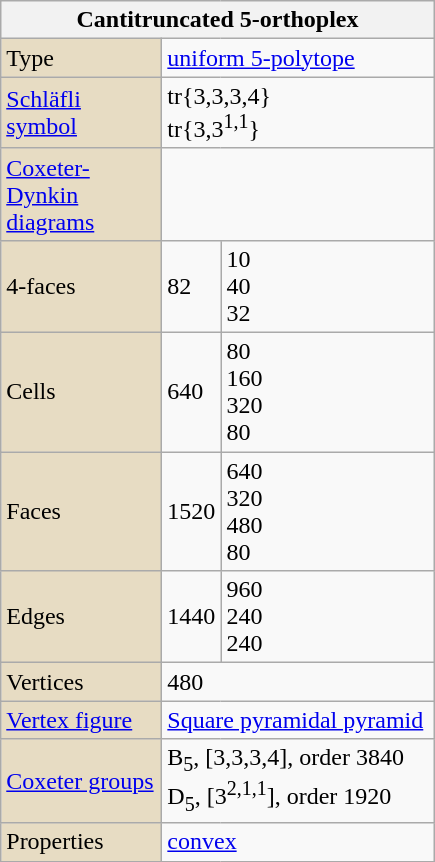<table class="wikitable" align="right" style="margin-left:10px" width="290">
<tr>
<th bgcolor=#e7dcc3 colspan=3>Cantitruncated 5-orthoplex</th>
</tr>
<tr>
<td style="width:100px" bgcolor=#e7dcc3>Type</td>
<td colspan=2><a href='#'>uniform 5-polytope</a></td>
</tr>
<tr>
<td bgcolor=#e7dcc3><a href='#'>Schläfli symbol</a></td>
<td colspan=2>tr{3,3,3,4}<br>tr{3,3<sup>1,1</sup>}</td>
</tr>
<tr>
<td bgcolor=#e7dcc3><a href='#'>Coxeter-Dynkin diagrams</a></td>
<td colspan=2><br></td>
</tr>
<tr>
<td bgcolor=#e7dcc3>4-faces</td>
<td style="width:30px">82</td>
<td>10  <br>40  <br>32  </td>
</tr>
<tr>
<td bgcolor=#e7dcc3>Cells</td>
<td>640</td>
<td>80  <br>160  <br>320  <br>80  </td>
</tr>
<tr>
<td bgcolor=#e7dcc3>Faces</td>
<td>1520</td>
<td>640  <br>320  <br>480  <br>80  </td>
</tr>
<tr>
<td bgcolor=#e7dcc3>Edges</td>
<td>1440</td>
<td>960 <br>240 <br>240 </td>
</tr>
<tr>
<td bgcolor=#e7dcc3>Vertices</td>
<td colspan=2>480</td>
</tr>
<tr>
<td bgcolor=#e7dcc3><a href='#'>Vertex figure</a></td>
<td colspan=2><a href='#'>Square pyramidal pyramid</a> </td>
</tr>
<tr>
<td bgcolor=#e7dcc3><a href='#'>Coxeter groups</a></td>
<td colspan=2>B<sub>5</sub>, [3,3,3,4], order 3840<br>D<sub>5</sub>, [3<sup>2,1,1</sup>], order 1920</td>
</tr>
<tr>
<td bgcolor=#e7dcc3>Properties</td>
<td colspan=2><a href='#'>convex</a></td>
</tr>
</table>
